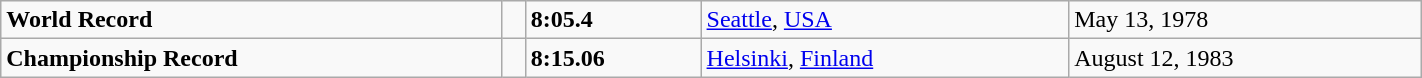<table class="wikitable" width=75%>
<tr>
<td><strong>World Record</strong></td>
<td></td>
<td><strong>8:05.4</strong></td>
<td><a href='#'>Seattle</a>, <a href='#'>USA</a></td>
<td>May 13, 1978</td>
</tr>
<tr>
<td><strong>Championship Record</strong></td>
<td></td>
<td><strong>8:15.06</strong></td>
<td><a href='#'>Helsinki</a>, <a href='#'>Finland</a></td>
<td>August 12, 1983</td>
</tr>
</table>
